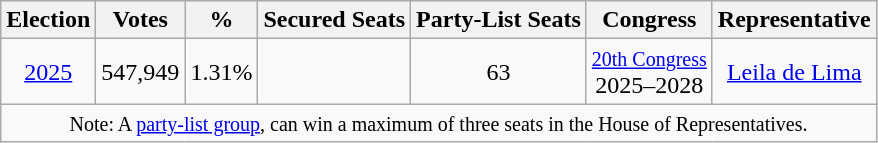<table class="wikitable" style="text-align:center";>
<tr>
<th>Election</th>
<th>Votes</th>
<th>%</th>
<th>Secured Seats</th>
<th>Party-List Seats</th>
<th>Congress</th>
<th>Representative</th>
</tr>
<tr>
<td><a href='#'>2025</a></td>
<td>547,949</td>
<td>1.31%</td>
<td></td>
<td>63</td>
<td><small><a href='#'>20th Congress</a></small><br>2025–2028<br></td>
<td><a href='#'>Leila de Lima</a></td>
</tr>
<tr>
<td colspan="9"><small>Note: A <a href='#'>party-list group</a>, can win a maximum of three seats in the House of Representatives.</small></td>
</tr>
</table>
